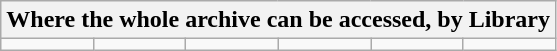<table class="wikitable">
<tr>
<th colspan="6">Where the whole archive can be accessed, by Library</th>
</tr>
<tr>
<td></td>
<td></td>
<td></td>
<td></td>
<td></td>
<td></td>
</tr>
</table>
